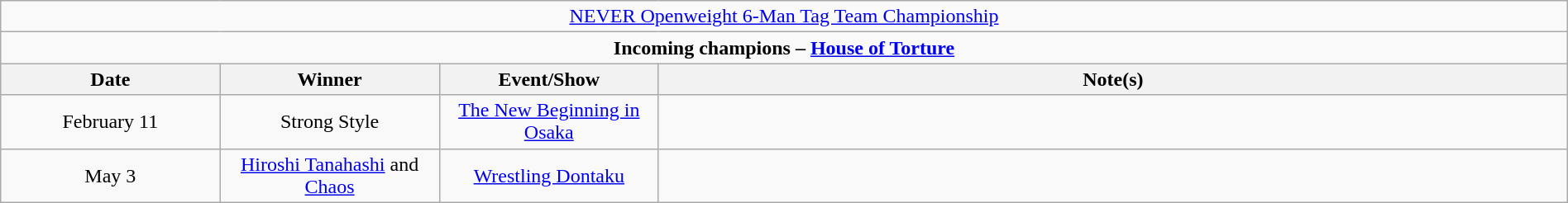<table class="wikitable" style="text-align:center; width:100%;">
<tr>
<td colspan="5" style="text-align: center;"><a href='#'>NEVER Openweight 6-Man Tag Team Championship</a></td>
</tr>
<tr>
<td colspan="5" style="text-align: center;"><strong>Incoming champions – <a href='#'>House of Torture</a> </strong></td>
</tr>
<tr>
<th width=14%>Date</th>
<th width=14%>Winner</th>
<th width=14%>Event/Show</th>
<th width=58%>Note(s)</th>
</tr>
<tr>
<td>February 11</td>
<td>Strong Style<br></td>
<td><a href='#'>The New Beginning in Osaka</a></td>
<td></td>
</tr>
<tr>
<td>May 3</td>
<td><a href='#'>Hiroshi Tanahashi</a> and <a href='#'>Chaos</a><br></td>
<td><a href='#'>Wrestling Dontaku</a></td>
<td></td>
</tr>
</table>
